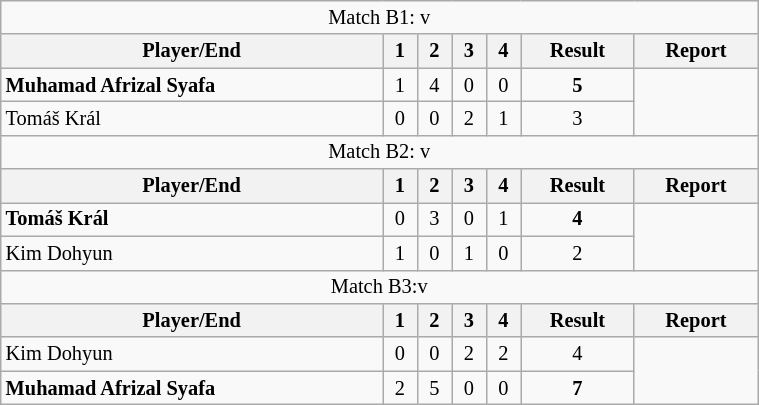<table class="wikitable" style=font-size:85%;text-align:center;width:40%>
<tr>
<td colspan="7">Match B1: v </td>
</tr>
<tr>
<th>Player/End</th>
<th>1</th>
<th>2</th>
<th>3</th>
<th>4</th>
<th>Result</th>
<th>Report</th>
</tr>
<tr>
<td align=left> <strong>Muhamad Afrizal Syafa</strong></td>
<td>1</td>
<td>4</td>
<td>0</td>
<td>0</td>
<td><strong>5</strong></td>
<td rowspan="2"></td>
</tr>
<tr>
<td align=left> Tomáš Král</td>
<td>0</td>
<td>0</td>
<td>2</td>
<td>1</td>
<td>3</td>
</tr>
<tr>
<td colspan="7">Match B2: v </td>
</tr>
<tr>
<th>Player/End</th>
<th>1</th>
<th>2</th>
<th>3</th>
<th>4</th>
<th>Result</th>
<th>Report</th>
</tr>
<tr>
<td align=left><strong> Tomáš Král</strong></td>
<td>0</td>
<td>3</td>
<td>0</td>
<td>1</td>
<td><strong>4</strong></td>
<td rowspan="2"></td>
</tr>
<tr>
<td align=left> Kim Dohyun</td>
<td>1</td>
<td>0</td>
<td>1</td>
<td>0</td>
<td>2</td>
</tr>
<tr>
<td colspan="7">Match B3:v </td>
</tr>
<tr>
<th>Player/End</th>
<th>1</th>
<th>2</th>
<th>3</th>
<th>4</th>
<th>Result</th>
<th>Report</th>
</tr>
<tr>
<td align=left> Kim Dohyun</td>
<td>0</td>
<td>0</td>
<td>2</td>
<td>2</td>
<td>4</td>
<td rowspan="2"></td>
</tr>
<tr>
<td align=left><strong> Muhamad Afrizal Syafa</strong></td>
<td>2</td>
<td>5</td>
<td>0</td>
<td>0</td>
<td><strong>7</strong></td>
</tr>
</table>
